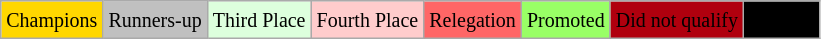<table class="wikitable">
<tr>
<td bgcolor=gold><small>Champions</small></td>
<td bgcolor=silver><small>Runners-up</small></td>
<td bgcolor="#DDFFDD"><small>Third Place</small></td>
<td bgcolor="#FFCCCC"><small>Fourth Place</small></td>
<td bgcolor="#FF6666"><small>Relegation</small></td>
<td bgcolor="#99FF66"><small>Promoted</small></td>
<td bgcolor="#Bronze"><small>Did not qualify</small></td>
<td bgcolor="#000000"><small><span>not held</span></small></td>
</tr>
</table>
